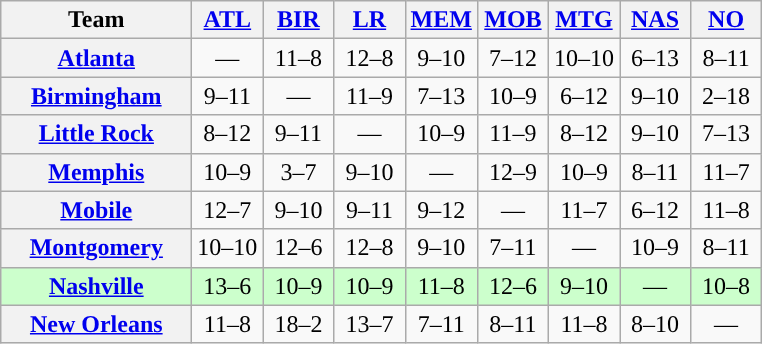<table class="wikitable sortable plainrowheaders" style="text-align:center;">
<tr>
<th scope="col" width="120px">Team</th>
<th scope="col" width="40px"><a href='#'>ATL</a></th>
<th scope="col" width="40px"><a href='#'>BIR</a></th>
<th scope="col" width="40px"><a href='#'>LR</a></th>
<th scope="col" width="40px"><a href='#'>MEM</a></th>
<th scope="col" width="40px"><a href='#'>MOB</a></th>
<th scope="col" width="40px"><a href='#'>MTG</a></th>
<th scope="col" width="40px"><a href='#'>NAS</a></th>
<th scope="col" width="40px"><a href='#'>NO</a></th>
</tr>
<tr>
<th scope="row" style="text-align:center;"><a href='#'>Atlanta</a></th>
<td>—</td>
<td>11–8</td>
<td>12–8</td>
<td>9–10</td>
<td>7–12</td>
<td>10–10</td>
<td>6–13</td>
<td>8–11</td>
</tr>
<tr>
<th scope="row" style="text-align:center;"><a href='#'>Birmingham</a></th>
<td>9–11</td>
<td>—</td>
<td>11–9</td>
<td>7–13</td>
<td>10–9</td>
<td>6–12</td>
<td>9–10</td>
<td>2–18</td>
</tr>
<tr>
<th scope="row" style="text-align:center;"><a href='#'>Little Rock</a></th>
<td>8–12</td>
<td>9–11</td>
<td>—</td>
<td>10–9</td>
<td>11–9</td>
<td>8–12</td>
<td>9–10</td>
<td>7–13</td>
</tr>
<tr>
<th scope="row" style="text-align:center;"><a href='#'>Memphis</a></th>
<td>10–9</td>
<td>3–7</td>
<td>9–10</td>
<td>—</td>
<td>12–9</td>
<td>10–9</td>
<td>8–11</td>
<td>11–7</td>
</tr>
<tr>
<th scope="row" style="text-align:center;"><a href='#'>Mobile</a></th>
<td>12–7</td>
<td>9–10</td>
<td>9–11</td>
<td>9–12</td>
<td>—</td>
<td>11–7</td>
<td>6–12</td>
<td>11–8</td>
</tr>
<tr>
<th scope="row" style="text-align:center;"><a href='#'>Montgomery</a></th>
<td>10–10</td>
<td>12–6</td>
<td>12–8</td>
<td>9–10</td>
<td>7–11</td>
<td>—</td>
<td>10–9</td>
<td>8–11</td>
</tr>
<tr style="background-color:#ccffcc">
<th scope="row" style="text-align:center; background:#ccffcc"><a href='#'>Nashville</a></th>
<td>13–6</td>
<td>10–9</td>
<td>10–9</td>
<td>11–8</td>
<td>12–6</td>
<td>9–10</td>
<td>—</td>
<td>10–8</td>
</tr>
<tr>
<th scope="row" style="text-align:center;"><a href='#'>New Orleans</a></th>
<td>11–8</td>
<td>18–2</td>
<td>13–7</td>
<td>7–11</td>
<td>8–11</td>
<td>11–8</td>
<td>8–10</td>
<td>—</td>
</tr>
</table>
